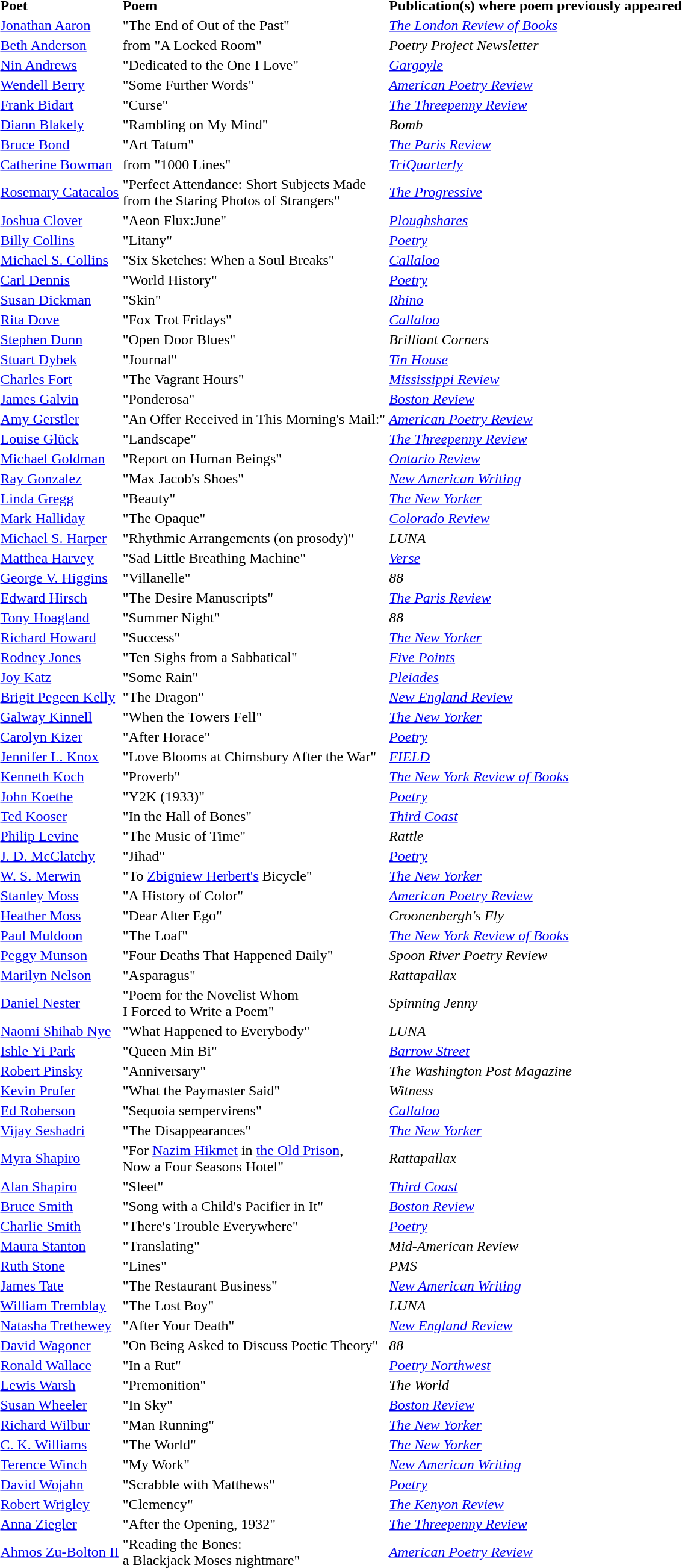<table>
<tr>
<td><strong>Poet</strong></td>
<td><strong>Poem</strong></td>
<td><strong>Publication(s) where poem previously appeared</strong></td>
</tr>
<tr>
<td><a href='#'>Jonathan Aaron</a></td>
<td>"The End of Out of the Past"</td>
<td><em><a href='#'>The London Review of Books</a></em></td>
</tr>
<tr>
<td><a href='#'>Beth Anderson</a></td>
<td>from "A Locked Room"</td>
<td><em>Poetry Project Newsletter</em></td>
</tr>
<tr>
<td><a href='#'>Nin Andrews</a></td>
<td>"Dedicated to the One I Love"</td>
<td><em><a href='#'>Gargoyle</a></em></td>
</tr>
<tr>
<td><a href='#'>Wendell Berry</a></td>
<td>"Some Further Words"</td>
<td><em><a href='#'>American Poetry Review</a></em></td>
</tr>
<tr>
<td><a href='#'>Frank Bidart</a></td>
<td>"Curse"</td>
<td><em><a href='#'>The Threepenny Review</a></em></td>
</tr>
<tr>
<td><a href='#'>Diann Blakely</a></td>
<td>"Rambling on My Mind"</td>
<td><em>Bomb</em></td>
</tr>
<tr>
<td><a href='#'>Bruce Bond</a></td>
<td>"Art Tatum"</td>
<td><em><a href='#'>The Paris Review</a></em></td>
</tr>
<tr>
<td><a href='#'>Catherine Bowman</a></td>
<td>from "1000 Lines"</td>
<td><em><a href='#'>TriQuarterly</a></em></td>
</tr>
<tr>
<td><a href='#'>Rosemary Catacalos</a></td>
<td>"Perfect Attendance: Short Subjects Made<br> from the Staring Photos of Strangers"</td>
<td><em><a href='#'>The Progressive</a></em></td>
</tr>
<tr>
<td><a href='#'>Joshua Clover</a></td>
<td>"Aeon Flux:June"</td>
<td><em><a href='#'>Ploughshares</a></em></td>
</tr>
<tr>
<td><a href='#'>Billy Collins</a></td>
<td>"Litany"</td>
<td><em><a href='#'>Poetry</a></em></td>
</tr>
<tr>
<td><a href='#'>Michael S. Collins</a></td>
<td>"Six Sketches: When a Soul Breaks"</td>
<td><em><a href='#'>Callaloo</a></em></td>
</tr>
<tr>
<td><a href='#'>Carl Dennis</a></td>
<td>"World History"</td>
<td><em><a href='#'>Poetry</a></em></td>
</tr>
<tr>
<td><a href='#'>Susan Dickman</a></td>
<td>"Skin"</td>
<td><em><a href='#'>Rhino</a></em></td>
</tr>
<tr>
<td><a href='#'>Rita Dove</a></td>
<td>"Fox Trot Fridays"</td>
<td><em><a href='#'>Callaloo</a></em></td>
</tr>
<tr>
<td><a href='#'>Stephen Dunn</a></td>
<td>"Open Door Blues"</td>
<td><em>Brilliant Corners</em></td>
</tr>
<tr>
<td><a href='#'>Stuart Dybek</a></td>
<td>"Journal"</td>
<td><em><a href='#'>Tin House</a></em></td>
</tr>
<tr>
<td><a href='#'>Charles Fort</a></td>
<td>"The Vagrant Hours"</td>
<td><em><a href='#'>Mississippi Review</a></em></td>
</tr>
<tr>
<td><a href='#'>James Galvin</a></td>
<td>"Ponderosa"</td>
<td><em><a href='#'>Boston Review</a></em></td>
</tr>
<tr>
<td><a href='#'>Amy Gerstler</a></td>
<td>"An Offer Received in This Morning's Mail:"</td>
<td><em><a href='#'>American Poetry Review</a></em></td>
</tr>
<tr>
<td><a href='#'>Louise Glück</a></td>
<td>"Landscape"</td>
<td><em><a href='#'>The Threepenny Review</a></em></td>
</tr>
<tr>
<td><a href='#'>Michael Goldman</a></td>
<td>"Report on Human Beings"</td>
<td><em><a href='#'>Ontario Review</a></em></td>
</tr>
<tr>
<td><a href='#'>Ray Gonzalez</a></td>
<td>"Max Jacob's Shoes"</td>
<td><em><a href='#'>New American Writing</a></em></td>
</tr>
<tr>
<td><a href='#'>Linda Gregg</a></td>
<td>"Beauty"</td>
<td><em><a href='#'>The New Yorker</a></em></td>
</tr>
<tr>
<td><a href='#'>Mark Halliday</a></td>
<td>"The Opaque"</td>
<td><em><a href='#'>Colorado Review</a></em></td>
</tr>
<tr>
<td><a href='#'>Michael S. Harper</a></td>
<td>"Rhythmic Arrangements (on prosody)"</td>
<td><em>LUNA</em></td>
</tr>
<tr>
<td><a href='#'>Matthea Harvey</a></td>
<td>"Sad Little Breathing Machine"</td>
<td><em><a href='#'>Verse</a></em></td>
</tr>
<tr>
<td><a href='#'>George V. Higgins</a></td>
<td>"Villanelle"</td>
<td><em>88</em></td>
</tr>
<tr>
<td><a href='#'>Edward Hirsch</a></td>
<td>"The Desire Manuscripts"</td>
<td><em><a href='#'>The Paris Review</a></em></td>
</tr>
<tr>
<td><a href='#'>Tony Hoagland</a></td>
<td>"Summer Night"</td>
<td><em>88</em></td>
</tr>
<tr>
<td><a href='#'>Richard Howard</a></td>
<td>"Success"</td>
<td><em><a href='#'>The New Yorker</a></em></td>
</tr>
<tr>
<td><a href='#'>Rodney Jones</a></td>
<td>"Ten Sighs from a Sabbatical"</td>
<td><em><a href='#'>Five Points</a></em></td>
</tr>
<tr>
<td><a href='#'>Joy Katz</a></td>
<td>"Some Rain"</td>
<td><em><a href='#'>Pleiades</a></em></td>
</tr>
<tr>
<td><a href='#'>Brigit Pegeen Kelly</a></td>
<td>"The Dragon"</td>
<td><em><a href='#'>New England Review</a></em></td>
</tr>
<tr>
<td><a href='#'>Galway Kinnell</a></td>
<td>"When the Towers Fell"</td>
<td><em><a href='#'>The New Yorker</a></em></td>
</tr>
<tr>
<td><a href='#'>Carolyn Kizer</a></td>
<td>"After Horace"</td>
<td><em><a href='#'>Poetry</a></em></td>
</tr>
<tr>
<td><a href='#'>Jennifer L. Knox</a></td>
<td>"Love Blooms at Chimsbury After the War"</td>
<td><em><a href='#'>FIELD</a></em></td>
</tr>
<tr>
<td><a href='#'>Kenneth Koch</a></td>
<td>"Proverb"</td>
<td><em><a href='#'>The New York Review of Books</a></em></td>
</tr>
<tr>
<td><a href='#'>John Koethe</a></td>
<td>"Y2K (1933)"</td>
<td><em><a href='#'>Poetry</a></em></td>
</tr>
<tr>
<td><a href='#'>Ted Kooser</a></td>
<td>"In the Hall of Bones"</td>
<td><em><a href='#'>Third Coast</a></em></td>
</tr>
<tr>
<td><a href='#'>Philip Levine</a></td>
<td>"The Music of Time"</td>
<td><em>Rattle</em></td>
</tr>
<tr>
<td><a href='#'>J. D. McClatchy</a></td>
<td>"Jihad"</td>
<td><em><a href='#'>Poetry</a></em></td>
</tr>
<tr>
<td><a href='#'>W. S. Merwin</a></td>
<td>"To <a href='#'>Zbigniew Herbert's</a> Bicycle"</td>
<td><em><a href='#'>The New Yorker</a></em></td>
</tr>
<tr>
<td><a href='#'>Stanley Moss</a></td>
<td>"A History of Color"</td>
<td><em><a href='#'>American Poetry Review</a></em></td>
</tr>
<tr>
<td><a href='#'>Heather Moss</a></td>
<td>"Dear Alter Ego"</td>
<td><em>Croonenbergh's Fly</em></td>
</tr>
<tr>
<td><a href='#'>Paul Muldoon</a></td>
<td>"The Loaf"</td>
<td><em><a href='#'>The New York Review of Books</a></em></td>
</tr>
<tr>
<td><a href='#'>Peggy Munson</a></td>
<td>"Four Deaths That Happened Daily"</td>
<td><em>Spoon River Poetry Review</em></td>
</tr>
<tr>
<td><a href='#'>Marilyn Nelson</a></td>
<td>"Asparagus"</td>
<td><em>Rattapallax</em></td>
</tr>
<tr>
<td><a href='#'>Daniel Nester</a></td>
<td>"Poem for the Novelist Whom<br> I Forced to Write a Poem"</td>
<td><em>Spinning Jenny</em></td>
</tr>
<tr>
<td><a href='#'>Naomi Shihab Nye</a></td>
<td>"What Happened to Everybody"</td>
<td><em>LUNA</em></td>
</tr>
<tr>
<td><a href='#'>Ishle Yi Park</a></td>
<td>"Queen Min Bi"</td>
<td><em><a href='#'>Barrow Street</a></em></td>
</tr>
<tr>
<td><a href='#'>Robert Pinsky</a></td>
<td>"Anniversary"</td>
<td><em>The Washington Post Magazine</em></td>
</tr>
<tr>
<td><a href='#'>Kevin Prufer</a></td>
<td>"What the Paymaster Said"</td>
<td><em>Witness</em></td>
</tr>
<tr>
<td><a href='#'>Ed Roberson</a></td>
<td>"Sequoia sempervirens"</td>
<td><em><a href='#'>Callaloo</a></em></td>
</tr>
<tr>
<td><a href='#'>Vijay Seshadri</a></td>
<td>"The Disappearances"</td>
<td><em><a href='#'>The New Yorker</a></em></td>
</tr>
<tr>
<td><a href='#'>Myra Shapiro</a></td>
<td>"For <a href='#'>Nazim Hikmet</a> in <a href='#'>the Old Prison</a>,<br> Now a Four Seasons Hotel"</td>
<td><em>Rattapallax</em></td>
</tr>
<tr>
<td><a href='#'>Alan Shapiro</a></td>
<td>"Sleet"</td>
<td><em><a href='#'>Third Coast</a></em></td>
</tr>
<tr>
<td><a href='#'>Bruce Smith</a></td>
<td>"Song with a Child's Pacifier in It"</td>
<td><em><a href='#'>Boston Review</a></em></td>
</tr>
<tr>
<td><a href='#'>Charlie Smith</a></td>
<td>"There's Trouble Everywhere"</td>
<td><em><a href='#'>Poetry</a></em></td>
</tr>
<tr>
<td><a href='#'>Maura Stanton</a></td>
<td>"Translating"</td>
<td><em>Mid-American Review</em></td>
</tr>
<tr>
<td><a href='#'>Ruth Stone</a></td>
<td>"Lines"</td>
<td><em>PMS</em></td>
</tr>
<tr>
<td><a href='#'>James Tate</a></td>
<td>"The Restaurant Business"</td>
<td><em><a href='#'>New American Writing</a></em></td>
</tr>
<tr>
<td><a href='#'>William Tremblay</a></td>
<td>"The Lost Boy"</td>
<td><em>LUNA</em></td>
</tr>
<tr>
<td><a href='#'>Natasha Trethewey</a></td>
<td>"After Your Death"</td>
<td><em><a href='#'>New England Review</a></em></td>
</tr>
<tr>
<td><a href='#'>David Wagoner</a></td>
<td>"On Being Asked to Discuss Poetic Theory"</td>
<td><em>88</em></td>
</tr>
<tr>
<td><a href='#'>Ronald Wallace</a></td>
<td>"In a Rut"</td>
<td><em><a href='#'>Poetry Northwest</a></em></td>
</tr>
<tr>
<td><a href='#'>Lewis Warsh</a></td>
<td>"Premonition"</td>
<td><em>The World</em></td>
</tr>
<tr>
<td><a href='#'>Susan Wheeler</a></td>
<td>"In Sky"</td>
<td><em><a href='#'>Boston Review</a></em></td>
</tr>
<tr>
<td><a href='#'>Richard Wilbur</a></td>
<td>"Man Running"</td>
<td><em><a href='#'>The New Yorker</a></em></td>
</tr>
<tr>
<td><a href='#'>C. K. Williams</a></td>
<td>"The World"</td>
<td><em><a href='#'>The New Yorker</a></em></td>
</tr>
<tr>
<td><a href='#'>Terence Winch</a></td>
<td>"My Work"</td>
<td><em><a href='#'>New American Writing</a></em></td>
</tr>
<tr>
<td><a href='#'>David Wojahn</a></td>
<td>"Scrabble with Matthews"</td>
<td><em><a href='#'>Poetry</a></em></td>
</tr>
<tr>
<td><a href='#'>Robert Wrigley</a></td>
<td>"Clemency"</td>
<td><em><a href='#'>The Kenyon Review</a></em></td>
</tr>
<tr>
<td><a href='#'>Anna Ziegler</a></td>
<td>"After the Opening, 1932"</td>
<td><em><a href='#'>The Threepenny Review</a></em></td>
</tr>
<tr>
<td><a href='#'>Ahmos Zu-Bolton II</a></td>
<td>"Reading the Bones:<br> a Blackjack Moses nightmare"</td>
<td><em><a href='#'>American Poetry Review</a></em></td>
</tr>
<tr>
</tr>
</table>
